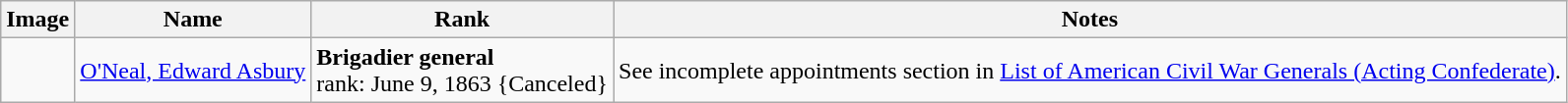<table class="wikitable sortable">
<tr>
<th class="unsortable">Image</th>
<th>Name</th>
<th>Rank</th>
<th class="unsortable">Notes</th>
</tr>
<tr>
<td></td>
<td><a href='#'>O'Neal, Edward Asbury</a></td>
<td style=white-space:nowrap><strong>Brigadier general</strong><br>rank: June 9, 1863 {Canceled}</td>
<td>See incomplete appointments section in <a href='#'>List of American Civil War Generals (Acting Confederate)</a>.</td>
</tr>
</table>
